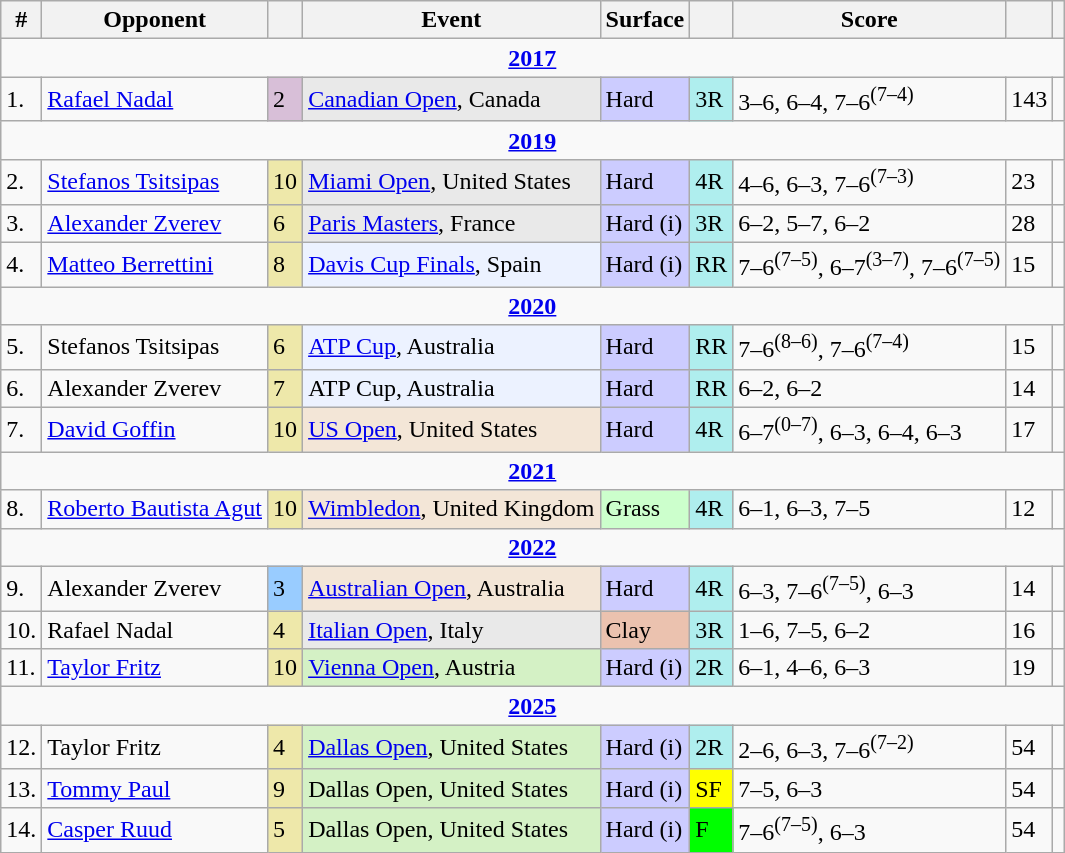<table class="wikitable sortable">
<tr>
<th class="unsortable">#</th>
<th>Opponent</th>
<th></th>
<th>Event</th>
<th>Surface</th>
<th class="unsortable"></th>
<th class="unsortable">Score</th>
<th class="unsortable"></th>
<th class="unsortable"></th>
</tr>
<tr>
<td colspan="9" style="text-align:center"><strong><a href='#'>2017</a></strong></td>
</tr>
<tr>
<td>1.</td>
<td> <a href='#'>Rafael Nadal</a></td>
<td bgcolor=thistle>2</td>
<td bgcolor=e9e9e9><a href='#'>Canadian Open</a>, Canada</td>
<td bgcolor=ccccff>Hard</td>
<td bgcolor=afeeee>3R</td>
<td>3–6, 6–4, 7–6<sup>(7–4)</sup></td>
<td>143</td>
<td></td>
</tr>
<tr>
<td colspan="9" style="text-align:center"><strong><a href='#'>2019</a></strong></td>
</tr>
<tr>
<td>2.</td>
<td> <a href='#'>Stefanos Tsitsipas</a></td>
<td bgcolor=eee8aa>10</td>
<td bgcolor=e9e9e9><a href='#'>Miami Open</a>, United States</td>
<td bgcolor=ccccff>Hard</td>
<td bgcolor=afeeee>4R</td>
<td>4–6, 6–3, 7–6<sup>(7–3)</sup></td>
<td>23</td>
<td></td>
</tr>
<tr>
<td>3.</td>
<td> <a href='#'>Alexander Zverev</a></td>
<td bgcolor=eee8aa>6</td>
<td bgcolor=e9e9e9><a href='#'>Paris Masters</a>, France</td>
<td bgcolor=ccccff>Hard (i)</td>
<td bgcolor=afeeee>3R</td>
<td>6–2, 5–7, 6–2</td>
<td>28</td>
<td></td>
</tr>
<tr>
<td>4.</td>
<td> <a href='#'>Matteo Berrettini</a></td>
<td bgcolor=eee8aa>8</td>
<td bgcolor=ecf2ff><a href='#'>Davis Cup Finals</a>, Spain</td>
<td bgcolor=ccccff>Hard (i)</td>
<td bgcolor=afeeee>RR</td>
<td>7–6<sup>(7–5)</sup>, 6–7<sup>(3–7)</sup>, 7–6<sup>(7–5)</sup></td>
<td>15</td>
<td></td>
</tr>
<tr>
<td colspan="9" style="text-align:center"><strong><a href='#'>2020</a></strong></td>
</tr>
<tr>
<td>5.</td>
<td> Stefanos Tsitsipas</td>
<td bgcolor=eee8aa>6</td>
<td bgcolor=ecf2ff><a href='#'>ATP Cup</a>, Australia</td>
<td bgcolor=ccccff>Hard</td>
<td bgcolor=afeeee>RR</td>
<td>7–6<sup>(8–6)</sup>, 7–6<sup>(7–4)</sup></td>
<td>15</td>
<td></td>
</tr>
<tr>
<td>6.</td>
<td> Alexander Zverev</td>
<td bgcolor=eee8aa>7</td>
<td bgcolor=ecf2ff>ATP Cup, Australia</td>
<td bgcolor=ccccff>Hard</td>
<td bgcolor=afeeee>RR</td>
<td>6–2, 6–2</td>
<td>14</td>
<td></td>
</tr>
<tr>
<td>7.</td>
<td> <a href='#'>David Goffin</a></td>
<td bgcolor=eee8aa>10</td>
<td bgcolor=f3e6d7><a href='#'>US Open</a>, United States</td>
<td bgcolor=ccccff>Hard</td>
<td bgcolor=afeeee>4R</td>
<td>6–7<sup>(0–7)</sup>, 6–3, 6–4, 6–3</td>
<td>17</td>
<td></td>
</tr>
<tr>
<td colspan="9" style="text-align:center"><strong><a href='#'>2021</a></strong></td>
</tr>
<tr>
<td>8.</td>
<td> <a href='#'>Roberto Bautista Agut</a></td>
<td bgcolor=eee8aa>10</td>
<td bgcolor=f3e6d7><a href='#'>Wimbledon</a>, United Kingdom</td>
<td bgcolor=ccffcc>Grass</td>
<td bgcolor=afeeee>4R</td>
<td>6–1, 6–3, 7–5</td>
<td>12</td>
<td></td>
</tr>
<tr>
<td colspan="9" style="text-align:center"><strong><a href='#'>2022</a></strong></td>
</tr>
<tr>
<td>9.</td>
<td> Alexander Zverev</td>
<td bgcolor=99CCFF>3</td>
<td bgcolor=f3e6d7><a href='#'>Australian Open</a>, Australia</td>
<td bgcolor=ccccff>Hard</td>
<td bgcolor=afeeee>4R</td>
<td>6–3, 7–6<sup>(7–5)</sup>, 6–3</td>
<td>14</td>
<td></td>
</tr>
<tr>
<td>10.</td>
<td> Rafael Nadal</td>
<td bgcolor=eee8aa>4</td>
<td bgcolor=e9e9e9><a href='#'>Italian Open</a>, Italy</td>
<td bgcolor=ebc2af>Clay</td>
<td bgcolor=afeeee>3R</td>
<td>1–6, 7–5, 6–2</td>
<td>16</td>
<td></td>
</tr>
<tr>
<td>11.</td>
<td> <a href='#'>Taylor Fritz</a></td>
<td bgcolor=eee8aa>10</td>
<td bgcolor=#d4f1c5><a href='#'>Vienna Open</a>, Austria</td>
<td bgcolor=ccccff>Hard (i)</td>
<td bgcolor=afeeee>2R</td>
<td>6–1, 4–6, 6–3</td>
<td>19</td>
<td></td>
</tr>
<tr>
<td colspan="9" style="text-align:center"><strong><a href='#'>2025</a></strong></td>
</tr>
<tr>
<td>12.</td>
<td> Taylor Fritz</td>
<td bgcolor=eee8aa>4</td>
<td bgcolor=#d4f1c5><a href='#'>Dallas Open</a>, United States</td>
<td bgcolor=ccccff>Hard (i)</td>
<td bgcolor=afeeee>2R</td>
<td>2–6, 6–3, 7–6<sup>(7–2)</sup></td>
<td>54</td>
<td></td>
</tr>
<tr>
<td>13.</td>
<td> <a href='#'>Tommy Paul</a></td>
<td bgcolor=eee8aa>9</td>
<td bgcolor=#d4f1c5>Dallas Open, United States</td>
<td bgcolor=ccccff>Hard (i)</td>
<td bgcolor=yellow>SF</td>
<td>7–5, 6–3</td>
<td>54</td>
<td></td>
</tr>
<tr>
<td>14.</td>
<td> <a href='#'>Casper Ruud</a></td>
<td bgcolor=eee8aa>5</td>
<td bgcolor=#d4f1c5>Dallas Open, United States</td>
<td bgcolor=ccccff>Hard (i)</td>
<td bgcolor=lime>F</td>
<td>7–6<sup>(7–5)</sup>, 6–3</td>
<td>54</td>
<td></td>
</tr>
</table>
